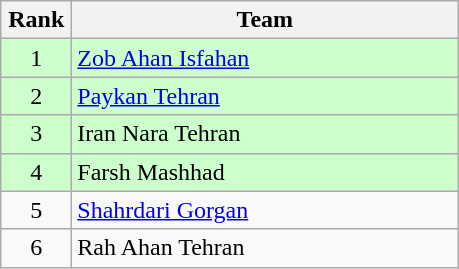<table class="wikitable" style="text-align: center;">
<tr>
<th width=40>Rank</th>
<th width=250>Team</th>
</tr>
<tr bgcolor=ccffcc>
<td>1</td>
<td align="left"><a href='#'>Zob Ahan Isfahan</a></td>
</tr>
<tr bgcolor=ccffcc>
<td>2</td>
<td align="left"><a href='#'>Paykan Tehran</a></td>
</tr>
<tr bgcolor=ccffcc>
<td>3</td>
<td align="left">Iran Nara Tehran</td>
</tr>
<tr bgcolor=ccffcc>
<td>4</td>
<td align="left">Farsh Mashhad</td>
</tr>
<tr>
<td>5</td>
<td align="left"><a href='#'>Shahrdari Gorgan</a></td>
</tr>
<tr>
<td>6</td>
<td align="left">Rah Ahan Tehran</td>
</tr>
</table>
